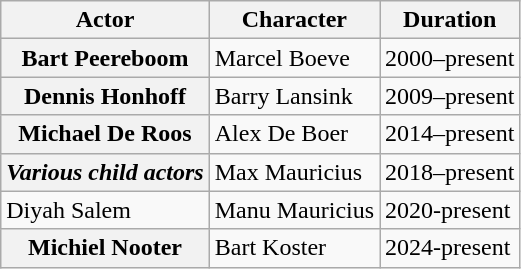<table class="wikitable plainrowheaders sortable">
<tr>
<th>Actor</th>
<th>Character</th>
<th>Duration</th>
</tr>
<tr>
<th scope="row">Bart Peereboom</th>
<td>Marcel Boeve</td>
<td>2000–present</td>
</tr>
<tr>
<th scope="row">Dennis Honhoff</th>
<td>Barry Lansink</td>
<td>2009–present</td>
</tr>
<tr>
<th scope="row">Michael De Roos</th>
<td>Alex De Boer</td>
<td>2014–present</td>
</tr>
<tr>
<th scope="row"><em>Various child actors</em></th>
<td>Max Mauricius</td>
<td>2018–present</td>
</tr>
<tr>
<td>Diyah Salem</td>
<td>Manu Mauricius</td>
<td>2020-present</td>
</tr>
<tr>
<th scope="row">Michiel Nooter</th>
<td>Bart Koster</td>
<td>2024-present</td>
</tr>
</table>
